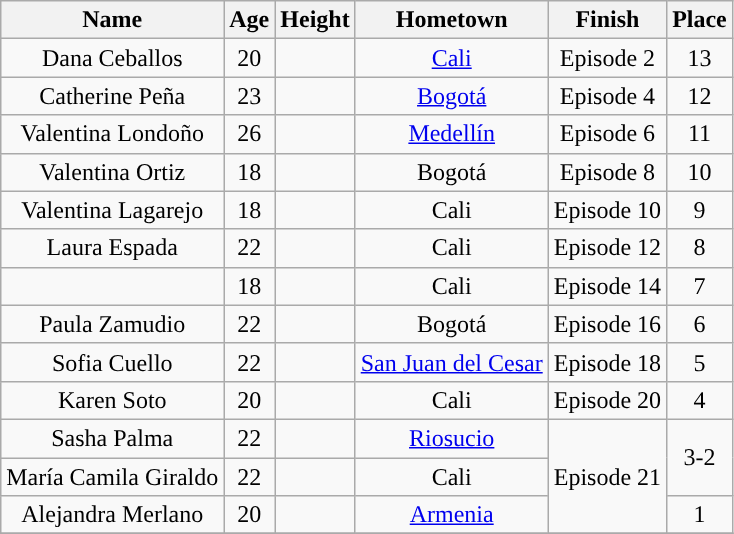<table class="wikitable sortable" style="text-align:center;">
<tr>
<th>Name</th>
<th>Age</th>
<th>Height</th>
<th>Hometown</th>
<th>Finish</th>
<th>Place</th>
</tr>
<tr>
<td>Dana Ceballos</td>
<td>20</td>
<td></td>
<td><a href='#'>Cali</a></td>
<td>Episode 2</td>
<td>13</td>
</tr>
<tr>
<td>Catherine Peña</td>
<td>23</td>
<td></td>
<td><a href='#'>Bogotá</a></td>
<td>Episode 4</td>
<td>12</td>
</tr>
<tr>
<td>Valentina Londoño</td>
<td>26</td>
<td></td>
<td><a href='#'>Medellín</a></td>
<td>Episode 6</td>
<td>11</td>
</tr>
<tr>
<td>Valentina Ortiz</td>
<td>18</td>
<td></td>
<td>Bogotá</td>
<td>Episode 8</td>
<td>10</td>
</tr>
<tr>
<td>Valentina Lagarejo</td>
<td>18</td>
<td></td>
<td>Cali</td>
<td>Episode 10</td>
<td>9</td>
</tr>
<tr>
<td>Laura Espada</td>
<td>22</td>
<td></td>
<td>Cali</td>
<td>Episode 12</td>
<td>8</td>
</tr>
<tr>
<td></td>
<td>18</td>
<td></td>
<td>Cali</td>
<td>Episode 14</td>
<td>7</td>
</tr>
<tr>
<td>Paula Zamudio</td>
<td>22</td>
<td></td>
<td>Bogotá</td>
<td>Episode 16</td>
<td>6</td>
</tr>
<tr>
<td>Sofia Cuello</td>
<td>22</td>
<td></td>
<td><a href='#'>San Juan del Cesar</a></td>
<td>Episode 18</td>
<td>5</td>
</tr>
<tr>
<td>Karen Soto</td>
<td>20</td>
<td></td>
<td>Cali</td>
<td>Episode 20</td>
<td>4</td>
</tr>
<tr>
<td>Sasha Palma</td>
<td>22</td>
<td></td>
<td><a href='#'>Riosucio</a></td>
<td rowspan=3>Episode 21</td>
<td rowspan=2>3-2</td>
</tr>
<tr>
<td>María Camila Giraldo</td>
<td>22</td>
<td></td>
<td>Cali</td>
</tr>
<tr>
<td>Alejandra Merlano</td>
<td>20</td>
<td></td>
<td><a href='#'>Armenia</a></td>
<td>1</td>
</tr>
<tr>
</tr>
</table>
